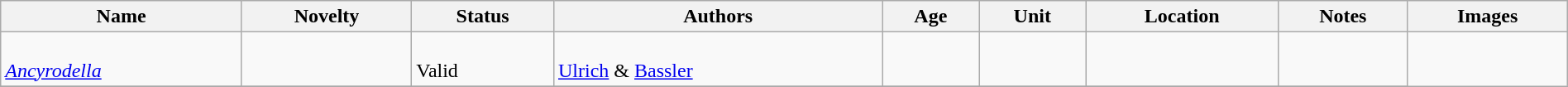<table class="wikitable sortable" align="center" width="100%">
<tr>
<th>Name</th>
<th>Novelty</th>
<th>Status</th>
<th>Authors</th>
<th>Age</th>
<th>Unit</th>
<th>Location</th>
<th>Notes</th>
<th>Images</th>
</tr>
<tr>
<td><br><em><a href='#'>Ancyrodella</a></em></td>
<td></td>
<td><br>Valid</td>
<td><br><a href='#'>Ulrich</a> & <a href='#'>Bassler</a></td>
<td></td>
<td></td>
<td></td>
<td></td>
</tr>
<tr>
</tr>
</table>
